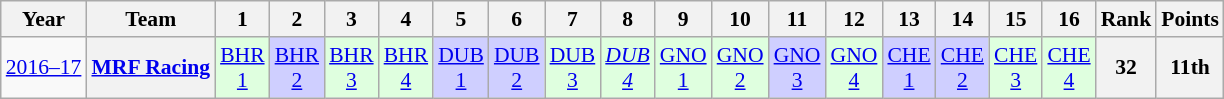<table class="wikitable" style="text-align:center; font-size:90%">
<tr>
<th>Year</th>
<th>Team</th>
<th>1</th>
<th>2</th>
<th>3</th>
<th>4</th>
<th>5</th>
<th>6</th>
<th>7</th>
<th>8</th>
<th>9</th>
<th>10</th>
<th>11</th>
<th>12</th>
<th>13</th>
<th>14</th>
<th>15</th>
<th>16</th>
<th>Rank</th>
<th>Points</th>
</tr>
<tr>
<td><a href='#'>2016–17</a></td>
<th><a href='#'>MRF Racing</a></th>
<td style="background:#DFFFDF"><a href='#'>BHR<br>1</a><br></td>
<td style="background:#cfcfff;"><a href='#'>BHR<br>2</a><br></td>
<td style="background:#DFFFDF"><a href='#'>BHR<br>3</a><br></td>
<td style="background:#DFFFDF"><a href='#'>BHR<br>4</a><br></td>
<td style="background:#cfcfff;"><a href='#'>DUB<br>1</a><br></td>
<td style="background:#cfcfff;"><a href='#'>DUB<br>2</a><br></td>
<td style="background:#DFFFDF"><a href='#'>DUB<br>3</a><br></td>
<td style="background:#DFFFDF"><em><a href='#'>DUB<br>4</a></em><br></td>
<td style="background:#DFFFDF"><a href='#'>GNO<br>1</a><br></td>
<td style="background:#DFFFDF"><a href='#'>GNO<br>2</a><br></td>
<td style="background:#cfcfff;"><a href='#'>GNO<br>3</a><br></td>
<td style="background:#DFFFDF"><a href='#'>GNO<br>4</a><br></td>
<td style="background:#cfcfff;"><a href='#'>CHE<br>1</a><br></td>
<td style="background:#cfcfff;"><a href='#'>CHE<br>2</a><br></td>
<td style="background:#DFFFDF"><a href='#'>CHE<br>3</a><br></td>
<td style="background:#DFFFDF"><a href='#'>CHE<br>4</a><br></td>
<th>32</th>
<th>11th</th>
</tr>
</table>
